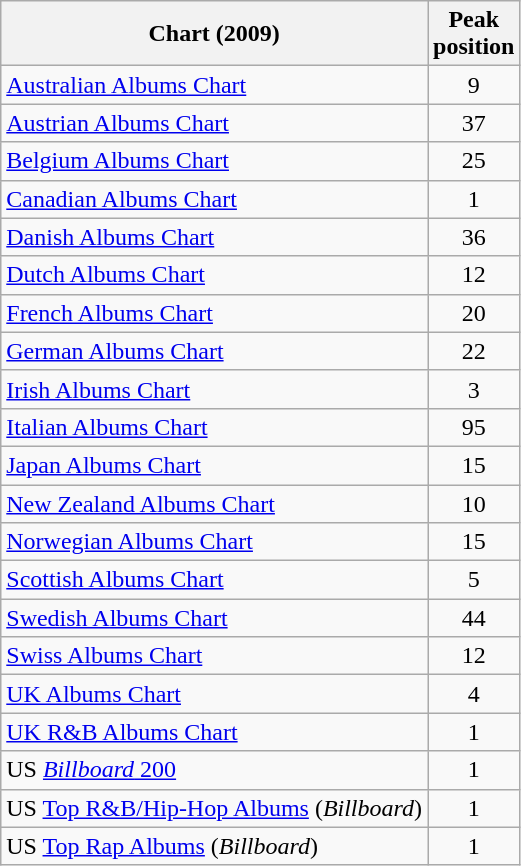<table class="wikitable sortable">
<tr>
<th>Chart (2009)</th>
<th>Peak<br>position</th>
</tr>
<tr>
<td><a href='#'>Australian Albums Chart</a></td>
<td style="text-align:center;">9</td>
</tr>
<tr>
<td><a href='#'>Austrian Albums Chart</a></td>
<td style="text-align:center;">37</td>
</tr>
<tr>
<td><a href='#'>Belgium Albums Chart</a></td>
<td style="text-align:center;">25</td>
</tr>
<tr>
<td><a href='#'>Canadian Albums Chart</a></td>
<td style="text-align:center;">1</td>
</tr>
<tr>
<td><a href='#'>Danish Albums Chart</a></td>
<td style="text-align:center;">36</td>
</tr>
<tr>
<td><a href='#'>Dutch Albums Chart</a></td>
<td style="text-align:center;">12</td>
</tr>
<tr>
<td><a href='#'>French Albums Chart</a></td>
<td style="text-align:center;">20</td>
</tr>
<tr>
<td><a href='#'>German Albums Chart</a></td>
<td style="text-align:center;">22</td>
</tr>
<tr>
<td><a href='#'>Irish Albums Chart</a></td>
<td style="text-align:center;">3</td>
</tr>
<tr>
<td><a href='#'>Italian Albums Chart</a></td>
<td style="text-align:center;">95</td>
</tr>
<tr>
<td><a href='#'>Japan Albums Chart</a></td>
<td style="text-align:center;">15</td>
</tr>
<tr>
<td><a href='#'>New Zealand Albums Chart</a></td>
<td style="text-align:center;">10</td>
</tr>
<tr>
<td><a href='#'>Norwegian Albums Chart</a></td>
<td style="text-align:center;">15</td>
</tr>
<tr>
<td><a href='#'>Scottish Albums Chart</a></td>
<td style="text-align:center;">5</td>
</tr>
<tr>
<td><a href='#'>Swedish Albums Chart</a></td>
<td style="text-align:center;">44</td>
</tr>
<tr>
<td><a href='#'>Swiss Albums Chart</a></td>
<td style="text-align:center;">12</td>
</tr>
<tr>
<td><a href='#'>UK Albums Chart</a></td>
<td style="text-align:center;">4</td>
</tr>
<tr>
<td><a href='#'>UK R&B Albums Chart</a></td>
<td style="text-align:center;">1</td>
</tr>
<tr>
<td>US <a href='#'><em>Billboard</em> 200</a></td>
<td style="text-align:center;">1</td>
</tr>
<tr>
<td>US <a href='#'>Top R&B/Hip-Hop Albums</a> (<em>Billboard</em>)</td>
<td style="text-align:center;">1</td>
</tr>
<tr>
<td>US <a href='#'>Top Rap Albums</a> (<em>Billboard</em>)</td>
<td style="text-align:center;">1</td>
</tr>
</table>
